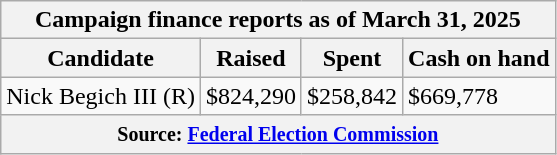<table class="wikitable sortable">
<tr>
<th colspan=4>Campaign finance reports as of March 31, 2025</th>
</tr>
<tr style="text-align:center;">
<th>Candidate</th>
<th>Raised</th>
<th>Spent</th>
<th>Cash on hand</th>
</tr>
<tr>
<td>Nick Begich III (R)</td>
<td>$824,290</td>
<td>$258,842</td>
<td>$669,778</td>
</tr>
<tr>
<th colspan="4"><small>Source: <a href='#'>Federal Election Commission</a></small></th>
</tr>
</table>
